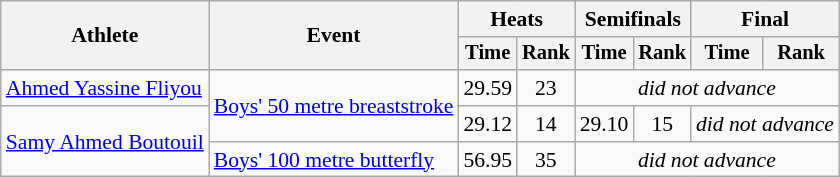<table class=wikitable style="text-align:center;font-size:90%">
<tr>
<th rowspan=2>Athlete</th>
<th rowspan=2>Event</th>
<th colspan=2>Heats</th>
<th colspan=2>Semifinals</th>
<th colspan=2>Final</th>
</tr>
<tr style="font-size:95%">
<th>Time</th>
<th>Rank</th>
<th>Time</th>
<th>Rank</th>
<th>Time</th>
<th>Rank</th>
</tr>
<tr>
<td align=left><a href='#'>Ahmed Yassine Fliyou</a></td>
<td rowspan=2 align=left><a href='#'>Boys' 50 metre breaststroke</a></td>
<td>29.59</td>
<td>23</td>
<td Colspan=4><em>did not advance</em></td>
</tr>
<tr>
<td rowspan=2 align=left><a href='#'>Samy Ahmed Boutouil</a></td>
<td>29.12</td>
<td>14</td>
<td>29.10</td>
<td>15</td>
<td Colspan=2><em>did not advance</em></td>
</tr>
<tr>
<td align=left><a href='#'>Boys' 100 metre butterfly</a></td>
<td>56.95</td>
<td>35</td>
<td Colspan=4><em>did not advance</em></td>
</tr>
</table>
